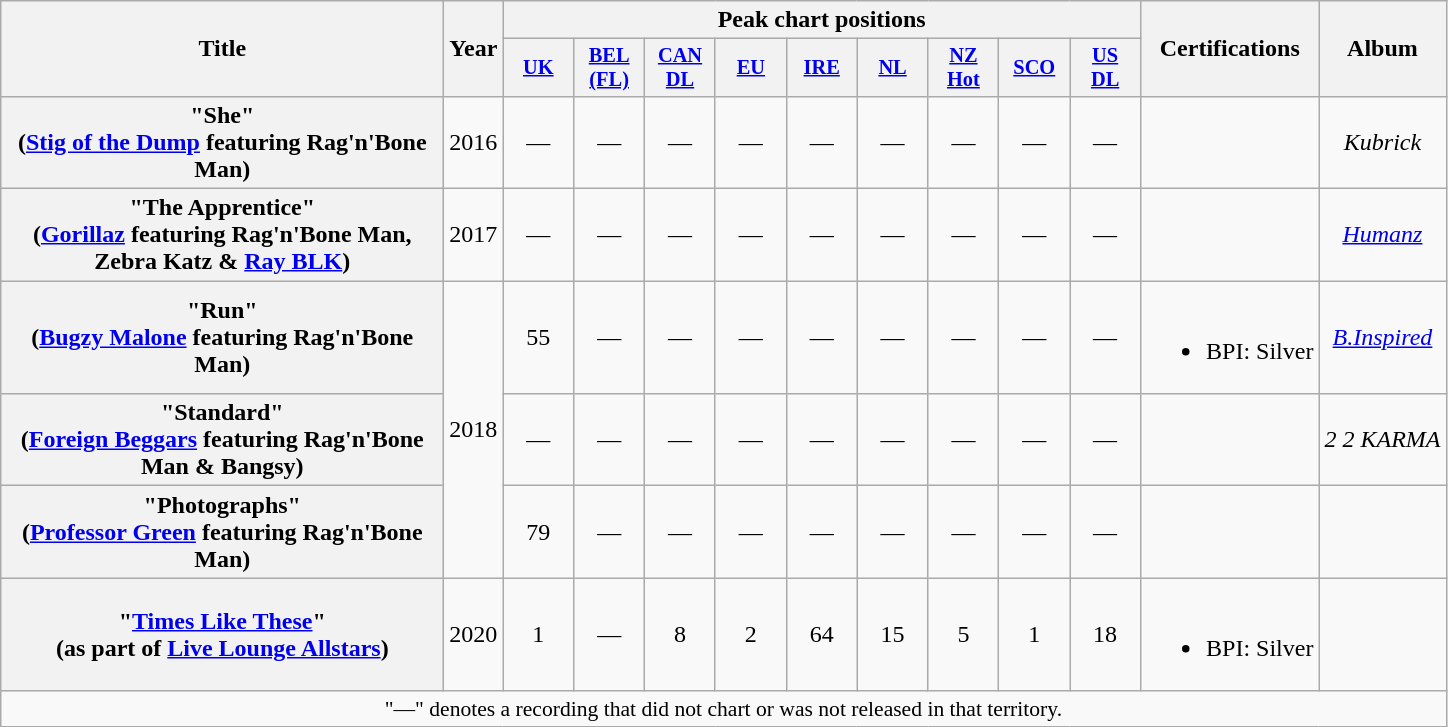<table class="wikitable plainrowheaders" style="text-align:center;">
<tr>
<th scope="col" rowspan="2" style="width:18em;">Title</th>
<th scope="col" rowspan="2" style="width:1em;">Year</th>
<th scope="col" colspan="9">Peak chart positions</th>
<th scope="col" rowspan="2">Certifications</th>
<th scope="col" rowspan="2">Album</th>
</tr>
<tr>
<th scope="col" style="width:3em;font-size:85%;"><a href='#'>UK</a><br></th>
<th scope="col" style="width:3em;font-size:85%;"><a href='#'>BEL<br>(FL)</a><br></th>
<th scope="col" style="width:3em;font-size:85%;"><a href='#'>CAN<br>DL</a><br></th>
<th scope="col" style="width:3em;font-size:85%;"><a href='#'>EU</a><br></th>
<th scope="col" style="width:3em;font-size:85%;"><a href='#'>IRE</a><br></th>
<th scope="col" style="width:3em;font-size:85%;"><a href='#'>NL</a><br></th>
<th scope="col" style="width:3em;font-size:85%;"><a href='#'>NZ<br>Hot</a><br></th>
<th scope="col" style="width:3em;font-size:85%;"><a href='#'>SCO</a><br></th>
<th scope="col" style="width:3em;font-size:85%;"><a href='#'>US<br>DL</a><br></th>
</tr>
<tr>
<th scope="row">"She"<br><span>(<a href='#'>Stig of the Dump</a> featuring Rag'n'Bone Man)</span></th>
<td>2016</td>
<td>—</td>
<td>—</td>
<td>—</td>
<td>—</td>
<td>—</td>
<td>—</td>
<td>—</td>
<td>—</td>
<td>—</td>
<td></td>
<td><em>Kubrick</em></td>
</tr>
<tr>
<th scope="row">"The Apprentice"<br><span>(<a href='#'>Gorillaz</a> featuring Rag'n'Bone Man, Zebra Katz & <a href='#'>Ray BLK</a>)</span></th>
<td>2017</td>
<td>—</td>
<td>—</td>
<td>—</td>
<td>—</td>
<td>—</td>
<td>—</td>
<td>—</td>
<td>—</td>
<td>—</td>
<td></td>
<td><em><a href='#'>Humanz</a></em></td>
</tr>
<tr>
<th scope="row">"Run"<br><span>(<a href='#'>Bugzy Malone</a> featuring Rag'n'Bone Man)</span></th>
<td rowspan="3">2018</td>
<td>55</td>
<td>—</td>
<td>—</td>
<td>—</td>
<td>—</td>
<td>—</td>
<td>—</td>
<td>—</td>
<td>—</td>
<td><br><ul><li>BPI: Silver</li></ul></td>
<td><em><a href='#'>B.Inspired</a></em></td>
</tr>
<tr>
<th scope="row">"Standard"<br><span>(<a href='#'>Foreign Beggars</a> featuring Rag'n'Bone Man & Bangsy)</span></th>
<td>—</td>
<td>—</td>
<td>—</td>
<td>—</td>
<td>—</td>
<td>—</td>
<td>—</td>
<td>—</td>
<td>—</td>
<td></td>
<td><em>2 2 KARMA</em></td>
</tr>
<tr>
<th scope="row">"Photographs"<br><span>(<a href='#'>Professor Green</a> featuring Rag'n'Bone Man)</span></th>
<td>79</td>
<td>—</td>
<td>—</td>
<td>—</td>
<td>—</td>
<td>—</td>
<td>—</td>
<td>—</td>
<td>—</td>
<td></td>
<td></td>
</tr>
<tr>
<th scope="row">"<a href='#'>Times Like These</a>"<br><span>(as part of <a href='#'>Live Lounge Allstars</a>)</span></th>
<td>2020</td>
<td>1</td>
<td>—</td>
<td>8</td>
<td>2</td>
<td>64</td>
<td>15</td>
<td>5</td>
<td>1</td>
<td>18</td>
<td><br><ul><li>BPI: Silver</li></ul></td>
<td></td>
</tr>
<tr>
<td colspan="14" style="font-size:90%">"—" denotes a recording that did not chart or was not released in that territory.</td>
</tr>
</table>
